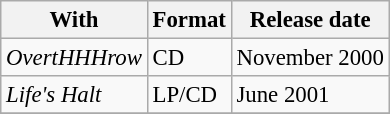<table class="wikitable" style="font-size:95%;">
<tr>
<th>With</th>
<th>Format</th>
<th>Release date</th>
</tr>
<tr>
<td><em>OvertHHHrow</em></td>
<td>CD</td>
<td>November 2000</td>
</tr>
<tr>
<td><em>Life's Halt</em></td>
<td>LP/CD</td>
<td>June 2001</td>
</tr>
<tr>
</tr>
</table>
